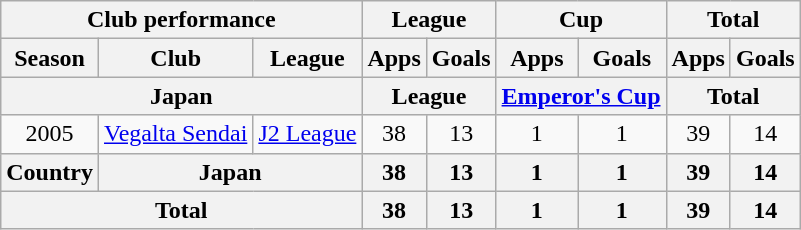<table class="wikitable" style="text-align:center;">
<tr>
<th colspan=3>Club performance</th>
<th colspan=2>League</th>
<th colspan=2>Cup</th>
<th colspan=2>Total</th>
</tr>
<tr>
<th>Season</th>
<th>Club</th>
<th>League</th>
<th>Apps</th>
<th>Goals</th>
<th>Apps</th>
<th>Goals</th>
<th>Apps</th>
<th>Goals</th>
</tr>
<tr>
<th colspan=3>Japan</th>
<th colspan=2>League</th>
<th colspan=2><a href='#'>Emperor's Cup</a></th>
<th colspan=2>Total</th>
</tr>
<tr>
<td>2005</td>
<td><a href='#'>Vegalta Sendai</a></td>
<td><a href='#'>J2 League</a></td>
<td>38</td>
<td>13</td>
<td>1</td>
<td>1</td>
<td>39</td>
<td>14</td>
</tr>
<tr>
<th rowspan=1>Country</th>
<th colspan=2>Japan</th>
<th>38</th>
<th>13</th>
<th>1</th>
<th>1</th>
<th>39</th>
<th>14</th>
</tr>
<tr>
<th colspan=3>Total</th>
<th>38</th>
<th>13</th>
<th>1</th>
<th>1</th>
<th>39</th>
<th>14</th>
</tr>
</table>
